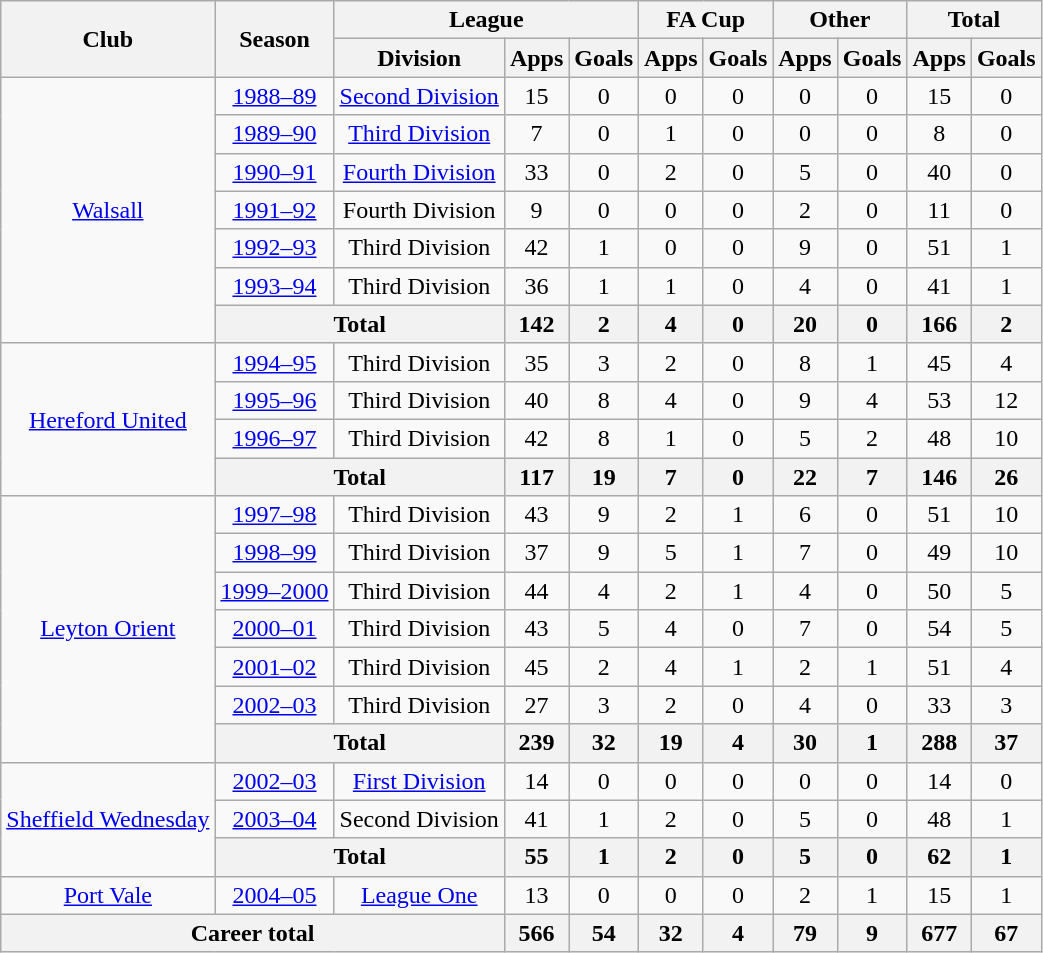<table class="wikitable" style="text-align:center">
<tr>
<th rowspan="2">Club</th>
<th rowspan="2">Season</th>
<th colspan="3">League</th>
<th colspan="2">FA Cup</th>
<th colspan="2">Other</th>
<th colspan="2">Total</th>
</tr>
<tr>
<th>Division</th>
<th>Apps</th>
<th>Goals</th>
<th>Apps</th>
<th>Goals</th>
<th>Apps</th>
<th>Goals</th>
<th>Apps</th>
<th>Goals</th>
</tr>
<tr>
<td rowspan="7"><a href='#'>Walsall</a></td>
<td><a href='#'>1988–89</a></td>
<td><a href='#'>Second Division</a></td>
<td>15</td>
<td>0</td>
<td>0</td>
<td>0</td>
<td>0</td>
<td>0</td>
<td>15</td>
<td>0</td>
</tr>
<tr>
<td><a href='#'>1989–90</a></td>
<td><a href='#'>Third Division</a></td>
<td>7</td>
<td>0</td>
<td>1</td>
<td>0</td>
<td>0</td>
<td>0</td>
<td>8</td>
<td>0</td>
</tr>
<tr>
<td><a href='#'>1990–91</a></td>
<td><a href='#'>Fourth Division</a></td>
<td>33</td>
<td>0</td>
<td>2</td>
<td>0</td>
<td>5</td>
<td>0</td>
<td>40</td>
<td>0</td>
</tr>
<tr>
<td><a href='#'>1991–92</a></td>
<td>Fourth Division</td>
<td>9</td>
<td>0</td>
<td>0</td>
<td>0</td>
<td>2</td>
<td>0</td>
<td>11</td>
<td>0</td>
</tr>
<tr>
<td><a href='#'>1992–93</a></td>
<td>Third Division</td>
<td>42</td>
<td>1</td>
<td>0</td>
<td>0</td>
<td>9</td>
<td>0</td>
<td>51</td>
<td>1</td>
</tr>
<tr>
<td><a href='#'>1993–94</a></td>
<td>Third Division</td>
<td>36</td>
<td>1</td>
<td>1</td>
<td>0</td>
<td>4</td>
<td>0</td>
<td>41</td>
<td>1</td>
</tr>
<tr>
<th colspan="2">Total</th>
<th>142</th>
<th>2</th>
<th>4</th>
<th>0</th>
<th>20</th>
<th>0</th>
<th>166</th>
<th>2</th>
</tr>
<tr>
<td rowspan="4"><a href='#'>Hereford United</a></td>
<td><a href='#'>1994–95</a></td>
<td>Third Division</td>
<td>35</td>
<td>3</td>
<td>2</td>
<td>0</td>
<td>8</td>
<td>1</td>
<td>45</td>
<td>4</td>
</tr>
<tr>
<td><a href='#'>1995–96</a></td>
<td>Third Division</td>
<td>40</td>
<td>8</td>
<td>4</td>
<td>0</td>
<td>9</td>
<td>4</td>
<td>53</td>
<td>12</td>
</tr>
<tr>
<td><a href='#'>1996–97</a></td>
<td>Third Division</td>
<td>42</td>
<td>8</td>
<td>1</td>
<td>0</td>
<td>5</td>
<td>2</td>
<td>48</td>
<td>10</td>
</tr>
<tr>
<th colspan="2">Total</th>
<th>117</th>
<th>19</th>
<th>7</th>
<th>0</th>
<th>22</th>
<th>7</th>
<th>146</th>
<th>26</th>
</tr>
<tr>
<td rowspan="7"><a href='#'>Leyton Orient</a></td>
<td><a href='#'>1997–98</a></td>
<td>Third Division</td>
<td>43</td>
<td>9</td>
<td>2</td>
<td>1</td>
<td>6</td>
<td>0</td>
<td>51</td>
<td>10</td>
</tr>
<tr>
<td><a href='#'>1998–99</a></td>
<td>Third Division</td>
<td>37</td>
<td>9</td>
<td>5</td>
<td>1</td>
<td>7</td>
<td>0</td>
<td>49</td>
<td>10</td>
</tr>
<tr>
<td><a href='#'>1999–2000</a></td>
<td>Third Division</td>
<td>44</td>
<td>4</td>
<td>2</td>
<td>1</td>
<td>4</td>
<td>0</td>
<td>50</td>
<td>5</td>
</tr>
<tr>
<td><a href='#'>2000–01</a></td>
<td>Third Division</td>
<td>43</td>
<td>5</td>
<td>4</td>
<td>0</td>
<td>7</td>
<td>0</td>
<td>54</td>
<td>5</td>
</tr>
<tr>
<td><a href='#'>2001–02</a></td>
<td>Third Division</td>
<td>45</td>
<td>2</td>
<td>4</td>
<td>1</td>
<td>2</td>
<td>1</td>
<td>51</td>
<td>4</td>
</tr>
<tr>
<td><a href='#'>2002–03</a></td>
<td>Third Division</td>
<td>27</td>
<td>3</td>
<td>2</td>
<td>0</td>
<td>4</td>
<td>0</td>
<td>33</td>
<td>3</td>
</tr>
<tr>
<th colspan="2">Total</th>
<th>239</th>
<th>32</th>
<th>19</th>
<th>4</th>
<th>30</th>
<th>1</th>
<th>288</th>
<th>37</th>
</tr>
<tr>
<td rowspan="3"><a href='#'>Sheffield Wednesday</a></td>
<td><a href='#'>2002–03</a></td>
<td><a href='#'>First Division</a></td>
<td>14</td>
<td>0</td>
<td>0</td>
<td>0</td>
<td>0</td>
<td>0</td>
<td>14</td>
<td>0</td>
</tr>
<tr>
<td><a href='#'>2003–04</a></td>
<td>Second Division</td>
<td>41</td>
<td>1</td>
<td>2</td>
<td>0</td>
<td>5</td>
<td>0</td>
<td>48</td>
<td>1</td>
</tr>
<tr>
<th colspan="2">Total</th>
<th>55</th>
<th>1</th>
<th>2</th>
<th>0</th>
<th>5</th>
<th>0</th>
<th>62</th>
<th>1</th>
</tr>
<tr>
<td><a href='#'>Port Vale</a></td>
<td><a href='#'>2004–05</a></td>
<td><a href='#'>League One</a></td>
<td>13</td>
<td>0</td>
<td>0</td>
<td>0</td>
<td>2</td>
<td>1</td>
<td>15</td>
<td>1</td>
</tr>
<tr>
<th colspan="3">Career total</th>
<th>566</th>
<th>54</th>
<th>32</th>
<th>4</th>
<th>79</th>
<th>9</th>
<th>677</th>
<th>67</th>
</tr>
</table>
